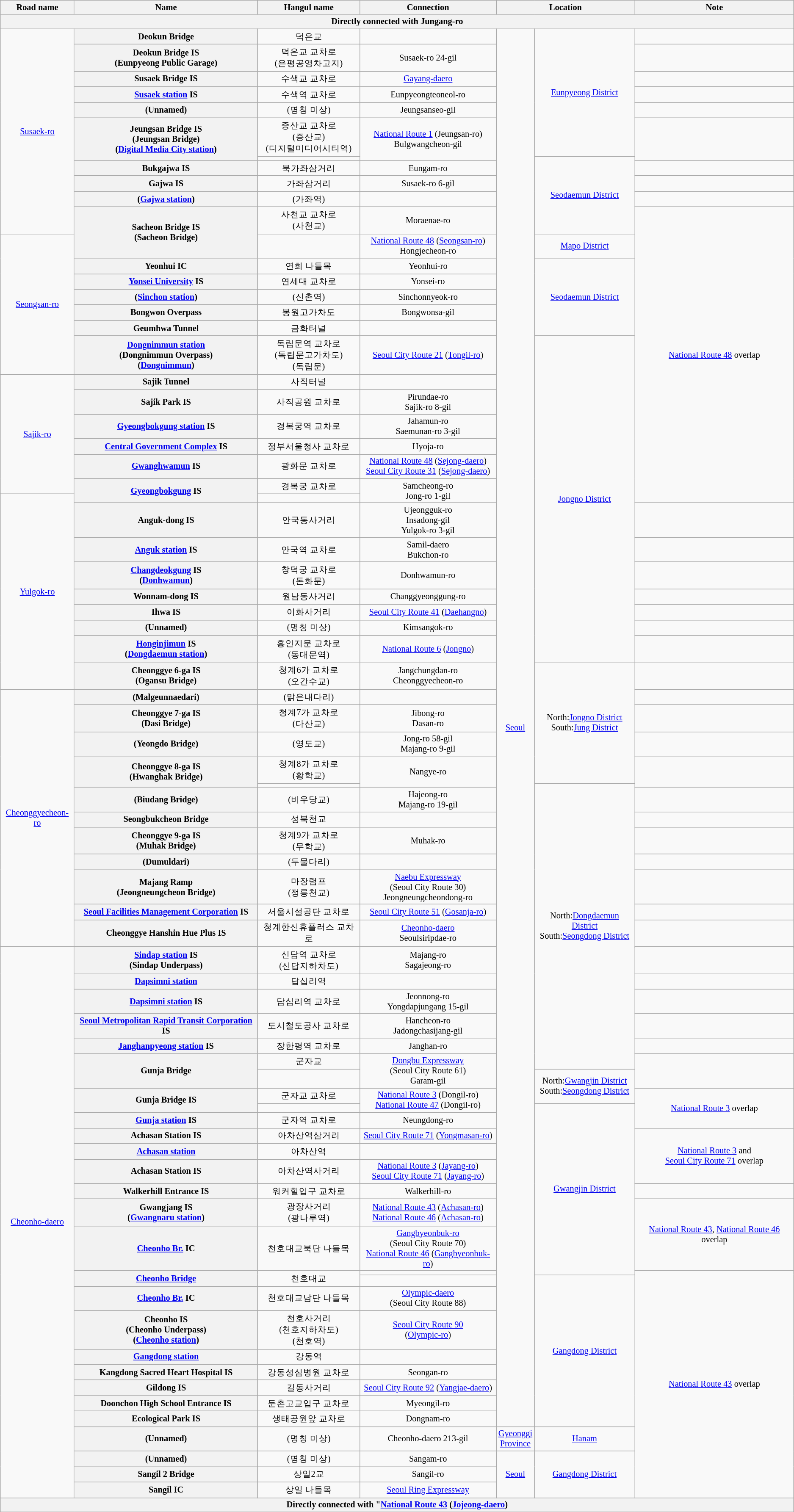<table class="wikitable" style="font-size: 85%; text-align: center;">
<tr>
<th>Road name</th>
<th>Name</th>
<th>Hangul name</th>
<th>Connection</th>
<th colspan="2">Location</th>
<th>Note</th>
</tr>
<tr>
<th colspan=7>Directly connected with Jungang-ro</th>
</tr>
<tr>
<td rowspan=11><a href='#'>Susaek-ro</a></td>
<th>Deokun Bridge</th>
<td>덕은교</td>
<td></td>
<td style="width: 1.2em;" rowspan=73><a href='#'>Seoul</a></td>
<td rowspan=6><a href='#'>Eunpyeong District</a></td>
<td></td>
</tr>
<tr>
<th>Deokun Bridge IS<br>(Eunpyeong Public Garage)</th>
<td>덕은교 교차로<br>(은평공영차고지)</td>
<td>Susaek-ro 24-gil</td>
<td></td>
</tr>
<tr>
<th>Susaek Bridge IS</th>
<td>수색교 교차로</td>
<td><a href='#'>Gayang-daero</a></td>
<td></td>
</tr>
<tr>
<th><a href='#'>Susaek station</a> IS</th>
<td>수색역 교차로</td>
<td>Eunpyeongteoneol-ro</td>
<td></td>
</tr>
<tr>
<th>(Unnamed)</th>
<td>(명칭 미상)</td>
<td>Jeungsanseo-gil</td>
<td></td>
</tr>
<tr>
<th rowspan=2>Jeungsan Bridge IS<br>(Jeungsan Bridge)<br>(<a href='#'>Digital Media City station</a>)</th>
<td>증산교 교차로<br>(증산교)<br>(디지털미디어시티역)</td>
<td rowspan=2> <a href='#'>National Route 1</a> (Jeungsan-ro)<br>Bulgwangcheon-gil</td>
<td rowspan=2></td>
</tr>
<tr>
<td></td>
<td rowspan=5><a href='#'>Seodaemun District</a></td>
</tr>
<tr>
<th>Bukgajwa IS</th>
<td>북가좌삼거리</td>
<td>Eungam-ro</td>
<td></td>
</tr>
<tr>
<th>Gajwa IS</th>
<td>가좌삼거리</td>
<td>Susaek-ro 6-gil</td>
<td></td>
</tr>
<tr>
<th>(<a href='#'>Gajwa station</a>)</th>
<td>(가좌역)</td>
<td></td>
<td></td>
</tr>
<tr>
<th rowspan=2>Sacheon Bridge IS<br>(Sacheon Bridge)</th>
<td>사천교 교차로<br>(사천교)</td>
<td>Moraenae-ro</td>
<td rowspan=16><a href='#'>National Route 48</a> overlap</td>
</tr>
<tr>
<td rowspan=7><a href='#'>Seongsan-ro</a></td>
<td></td>
<td> <a href='#'>National Route 48</a> (<a href='#'>Seongsan-ro</a>)<br>Hongjecheon-ro</td>
<td><a href='#'>Mapo District</a></td>
</tr>
<tr>
<th>Yeonhui IC</th>
<td>연희 나들목</td>
<td>Yeonhui-ro</td>
<td rowspan=5><a href='#'>Seodaemun District</a></td>
</tr>
<tr>
<th><a href='#'>Yonsei University</a> IS</th>
<td>연세대 교차로</td>
<td>Yonsei-ro</td>
</tr>
<tr>
<th>(<a href='#'>Sinchon station</a>)</th>
<td>(신촌역)</td>
<td>Sinchonnyeok-ro</td>
</tr>
<tr>
<th>Bongwon Overpass</th>
<td>봉원고가차도</td>
<td>Bongwonsa-gil</td>
</tr>
<tr>
<th>Geumhwa Tunnel</th>
<td>금화터널</td>
<td></td>
</tr>
<tr>
<th rowspan=2><a href='#'>Dongnimmun station</a><br>(Dongnimmun Overpass)<br>(<a href='#'>Dongnimmun</a>)</th>
<td>독립문역 교차로<br>(독립문고가차도)<br>(독립문)</td>
<td rowspan=2><a href='#'>Seoul City Route 21</a> (<a href='#'>Tongil-ro</a>)</td>
<td rowspan=16><a href='#'>Jongno District</a></td>
</tr>
<tr>
<td rowspan=7><a href='#'>Sajik-ro</a></td>
</tr>
<tr>
<th>Sajik Tunnel</th>
<td>사직터널</td>
<td></td>
</tr>
<tr>
<th>Sajik Park IS</th>
<td>사직공원 교차로</td>
<td>Pirundae-ro<br>Sajik-ro 8-gil</td>
</tr>
<tr>
<th><a href='#'>Gyeongbokgung station</a> IS</th>
<td>경복궁역 교차로</td>
<td>Jahamun-ro<br>Saemunan-ro 3-gil</td>
</tr>
<tr>
<th><a href='#'>Central Government Complex</a> IS</th>
<td>정부서울청사 교차로</td>
<td>Hyoja-ro</td>
</tr>
<tr>
<th><a href='#'>Gwanghwamun</a> IS</th>
<td>광화문 교차로</td>
<td> <a href='#'>National Route 48</a> (<a href='#'>Sejong-daero</a>)<br><a href='#'>Seoul City Route 31</a> (<a href='#'>Sejong-daero</a>)</td>
</tr>
<tr>
<th rowspan=2><a href='#'>Gyeongbokgung</a> IS</th>
<td>경복궁 교차로</td>
<td rowspan=2>Samcheong-ro<br>Jong-ro 1-gil</td>
</tr>
<tr>
<td rowspan=9><a href='#'>Yulgok-ro</a></td>
</tr>
<tr>
<th>Anguk-dong IS</th>
<td>안국동사거리</td>
<td>Ujeongguk-ro<br>Insadong-gil<br>Yulgok-ro 3-gil</td>
<td></td>
</tr>
<tr>
<th><a href='#'>Anguk station</a> IS</th>
<td>안국역 교차로</td>
<td>Samil-daero<br>Bukchon-ro</td>
<td></td>
</tr>
<tr>
<th><a href='#'>Changdeokgung</a> IS<br>(<a href='#'>Donhwamun</a>)</th>
<td>창덕궁 교차로<br>(돈화문)</td>
<td>Donhwamun-ro</td>
<td></td>
</tr>
<tr>
<th>Wonnam-dong IS</th>
<td>원남동사거리</td>
<td>Changgyeonggung-ro</td>
<td></td>
</tr>
<tr>
<th>Ihwa IS</th>
<td>이화사거리</td>
<td><a href='#'>Seoul City Route 41</a> (<a href='#'>Daehangno</a>)</td>
<td></td>
</tr>
<tr>
<th>(Unnamed)</th>
<td>(명칭 미상)</td>
<td>Kimsangok-ro</td>
<td></td>
</tr>
<tr>
<th><a href='#'>Honginjimun</a> IS<br>(<a href='#'>Dongdaemun station</a>)</th>
<td>흥인지문 교차로<br>(동대문역)</td>
<td> <a href='#'>National Route 6</a> (<a href='#'>Jongno</a>)</td>
<td></td>
</tr>
<tr>
<th rowspan=2>Cheonggye 6-ga IS<br>(Ogansu Bridge)</th>
<td>청계6가 교차로<br>(오간수교)</td>
<td rowspan=2>Jangchungdan-ro<br>Cheonggyecheon-ro</td>
<td rowspan=6>North:<a href='#'>Jongno District</a><br>South:<a href='#'>Jung District</a></td>
<td rowspan=2></td>
</tr>
<tr>
<td rowspan=13><a href='#'>Cheonggyecheon-ro</a></td>
</tr>
<tr>
<th>(Malgeunnaedari)</th>
<td>(맑은내다리)</td>
<td></td>
<td></td>
</tr>
<tr>
<th>Cheonggye 7-ga IS<br>(Dasi Bridge)</th>
<td>청계7가 교차로<br>(다산교)</td>
<td>Jibong-ro<br>Dasan-ro</td>
<td></td>
</tr>
<tr>
<th>(Yeongdo Bridge)</th>
<td>(영도교)</td>
<td>Jong-ro 58-gil<br>Majang-ro 9-gil</td>
<td></td>
</tr>
<tr>
<th rowspan=2>Cheonggye 8-ga IS<br>(Hwanghak Bridge)</th>
<td>청계8가 교차로<br>(황학교)</td>
<td rowspan=2>Nangye-ro</td>
<td rowspan=2></td>
</tr>
<tr>
<td></td>
<td rowspan=15>North:<a href='#'>Dongdaemun District</a><br>South:<a href='#'>Seongdong District</a></td>
</tr>
<tr>
<th>(Biudang Bridge)</th>
<td>(비우당교)</td>
<td>Hajeong-ro<br>Majang-ro 19-gil</td>
<td></td>
</tr>
<tr>
<th>Seongbukcheon Bridge</th>
<td>성북천교</td>
<td></td>
<td></td>
</tr>
<tr>
<th>Cheonggye 9-ga IS<br>(Muhak Bridge)</th>
<td>청계9가 교차로<br>(무학교)</td>
<td>Muhak-ro</td>
<td></td>
</tr>
<tr>
<th>(Dumuldari)</th>
<td>(두물다리)</td>
<td></td>
<td></td>
</tr>
<tr>
<th>Majang Ramp<br>(Jeongneungcheon Bridge)</th>
<td>마장램프<br>(정릉천교)</td>
<td><a href='#'>Naebu Expressway</a><br>(Seoul City Route 30)<br>Jeongneungcheondong-ro</td>
<td></td>
</tr>
<tr>
<th><a href='#'>Seoul Facilities Management Corporation</a> IS</th>
<td>서울시설공단 교차로</td>
<td><a href='#'>Seoul City Route 51</a> (<a href='#'>Gosanja-ro</a>)</td>
<td></td>
</tr>
<tr>
<th rowspan=2>Cheonggye Hanshin Hue Plus IS</th>
<td>청계한신휴플러스 교차로</td>
<td rowspan=2><a href='#'>Cheonho-daero</a><br>Seoulsiripdae-ro</td>
<td rowspan=2></td>
</tr>
<tr>
<td rowspan=30><a href='#'>Cheonho-daero</a></td>
</tr>
<tr>
<th><a href='#'>Sindap station</a> IS<br>(Sindap Underpass)</th>
<td>신답역 교차로<br>(신답지하차도)</td>
<td>Majang-ro<br>Sagajeong-ro</td>
<td></td>
</tr>
<tr>
<th><a href='#'>Dapsimni station</a></th>
<td>답십리역</td>
<td></td>
<td></td>
</tr>
<tr>
<th><a href='#'>Dapsimni station</a> IS</th>
<td>답십리역 교차로</td>
<td>Jeonnong-ro<br>Yongdapjungang 15-gil</td>
<td></td>
</tr>
<tr>
<th><a href='#'>Seoul Metropolitan Rapid Transit Corporation</a> IS</th>
<td>도시철도공사 교차로</td>
<td>Hancheon-ro<br>Jadongchasijang-gil</td>
<td></td>
</tr>
<tr>
<th><a href='#'>Janghanpyeong station</a> IS</th>
<td>장한평역 교차로</td>
<td>Janghan-ro</td>
<td></td>
</tr>
<tr>
<th rowspan=2>Gunja Bridge</th>
<td>군자교</td>
<td rowspan=2><a href='#'>Dongbu Expressway</a><br>(Seoul City Route 61)<br>Garam-gil</td>
<td rowspan=2></td>
</tr>
<tr>
<td></td>
<td rowspan=2>North:<a href='#'>Gwangjin District</a><br>South:<a href='#'>Seongdong District</a></td>
</tr>
<tr>
<th rowspan=2>Gunja Bridge IS</th>
<td>군자교 교차로</td>
<td rowspan=2> <a href='#'>National Route 3</a> (Dongil-ro)<br> <a href='#'>National Route 47</a> (Dongil-ro)</td>
<td rowspan=3><a href='#'>National Route 3</a> overlap</td>
</tr>
<tr>
<td></td>
<td rowspan=9><a href='#'>Gwangjin District</a></td>
</tr>
<tr>
<th><a href='#'>Gunja station</a> IS</th>
<td>군자역 교차로</td>
<td>Neungdong-ro</td>
</tr>
<tr>
<th>Achasan Station IS</th>
<td>아차산역삼거리</td>
<td><a href='#'>Seoul City Route 71</a> (<a href='#'>Yongmasan-ro</a>)</td>
<td rowspan=3><a href='#'>National Route 3</a> and<br><a href='#'>Seoul City Route 71</a> overlap</td>
</tr>
<tr>
<th><a href='#'>Achasan station</a></th>
<td>아차산역</td>
<td></td>
</tr>
<tr>
<th>Achasan Station IS</th>
<td>아차산역사거리</td>
<td> <a href='#'>National Route 3</a> (<a href='#'>Jayang-ro</a>)<br><a href='#'>Seoul City Route 71</a> (<a href='#'>Jayang-ro</a>)</td>
</tr>
<tr>
<th>Walkerhill Entrance IS</th>
<td>워커힐입구 교차로</td>
<td>Walkerhill-ro</td>
<td></td>
</tr>
<tr>
<th>Gwangjang IS<br>(<a href='#'>Gwangnaru station</a>)</th>
<td>광장사거리<br>(광나루역)</td>
<td> <a href='#'>National Route 43</a> (<a href='#'>Achasan-ro</a>)<br> <a href='#'>National Route 46</a> (<a href='#'>Achasan-ro</a>)</td>
<td rowspan=2><a href='#'>National Route 43</a>, <a href='#'>National Route 46</a> overlap</td>
</tr>
<tr>
<th><a href='#'>Cheonho Br.</a> IC</th>
<td>천호대교북단 나들목</td>
<td><a href='#'>Gangbyeonbuk-ro</a><br>(Seoul City Route 70)<br> <a href='#'>National Route 46</a> (<a href='#'>Gangbyeonbuk-ro</a>)</td>
</tr>
<tr>
<th rowspan=2><a href='#'>Cheonho Bridge</a></th>
<td rowspan=2>천호대교</td>
<td></td>
<td rowspan=13><a href='#'>National Route 43</a> overlap</td>
</tr>
<tr>
<td></td>
<td rowspan=8><a href='#'>Gangdong District</a></td>
</tr>
<tr>
<th><a href='#'>Cheonho Br.</a> IC</th>
<td>천호대교남단 나들목</td>
<td><a href='#'>Olympic-daero</a><br>(Seoul City Route 88)</td>
</tr>
<tr>
<th>Cheonho IS<br>(Cheonho Underpass)<br>(<a href='#'>Cheonho station</a>)</th>
<td>천호사거리<br>(천호지하차도)<br>(천호역)</td>
<td><a href='#'>Seoul City Route 90</a><br>(<a href='#'>Olympic-ro</a>)</td>
</tr>
<tr>
<th><a href='#'>Gangdong station</a></th>
<td>강동역</td>
<td></td>
</tr>
<tr>
<th>Kangdong Sacred Heart Hospital IS</th>
<td>강동성심병원 교차로</td>
<td>Seongan-ro</td>
</tr>
<tr>
<th>Gildong IS</th>
<td>길동사거리</td>
<td><a href='#'>Seoul City Route 92</a> (<a href='#'>Yangjae-daero</a>)</td>
</tr>
<tr>
<th>Doonchon High School Entrance IS</th>
<td>둔촌고교입구 교차로</td>
<td>Myeongil-ro</td>
</tr>
<tr>
<th>Ecological Park IS</th>
<td>생태공원앞 교차로</td>
<td>Dongnam-ro</td>
</tr>
<tr>
<th>(Unnamed)</th>
<td>(명칭 미상)</td>
<td>Cheonho-daero 213-gil</td>
<td><a href='#'>Gyeonggi Province</a></td>
<td><a href='#'>Hanam</a></td>
</tr>
<tr>
<th>(Unnamed)</th>
<td>(명칭 미상)</td>
<td>Sangam-ro</td>
<td rowspan=3><a href='#'>Seoul</a></td>
<td rowspan=3><a href='#'>Gangdong District</a></td>
</tr>
<tr>
<th>Sangil 2 Bridge</th>
<td>상일2교</td>
<td>Sangil-ro</td>
</tr>
<tr>
<th>Sangil IC</th>
<td>상일 나들목</td>
<td><a href='#'>Seoul Ring Expressway</a></td>
</tr>
<tr>
<th colspan=7>Directly connected with "<a href='#'>National Route 43</a> (<a href='#'>Jojeong-daero</a>)</th>
</tr>
<tr>
</tr>
</table>
